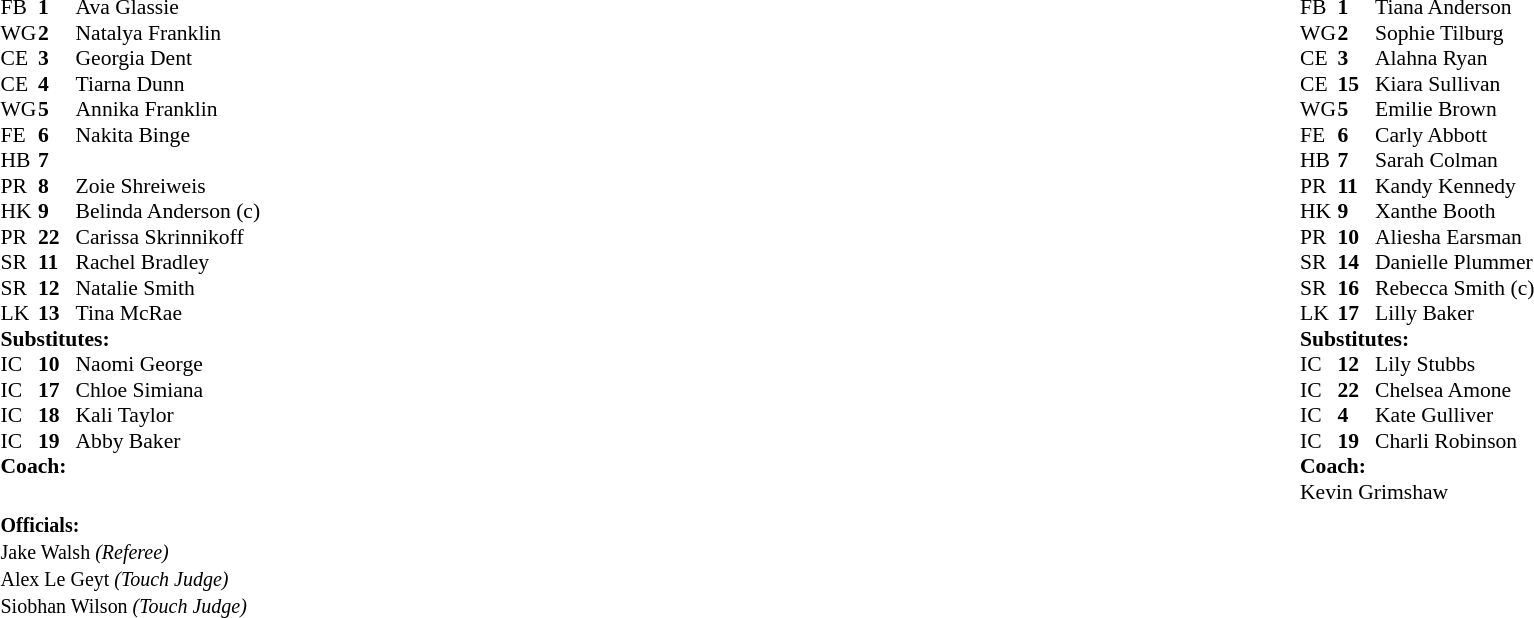<table class="mw-collapsible mw-collapsed" width="100%">
<tr>
<td valign="top" width="50%"><br><table cellspacing="0" cellpadding="0" style="font-size: 90%">
<tr>
<th width="25"></th>
<th width="25"></th>
</tr>
<tr>
<td>FB</td>
<td><strong>1</strong></td>
<td>Ava Glassie</td>
</tr>
<tr>
<td>WG</td>
<td><strong>2</strong></td>
<td>Natalya Franklin</td>
</tr>
<tr>
<td>CE</td>
<td><strong>3</strong></td>
<td>Georgia Dent</td>
</tr>
<tr>
<td>CE</td>
<td><strong>4</strong></td>
<td>Tiarna Dunn</td>
</tr>
<tr>
<td>WG</td>
<td><strong>5</strong></td>
<td>Annika Franklin</td>
</tr>
<tr>
<td>FE</td>
<td><strong>6</strong></td>
<td>Nakita Binge</td>
</tr>
<tr>
<td>HB</td>
<td><strong>7</strong></td>
<td></td>
</tr>
<tr>
<td>PR</td>
<td><strong>8</strong></td>
<td>Zoie Shreiweis</td>
</tr>
<tr>
<td>HK</td>
<td><strong>9</strong></td>
<td>Belinda Anderson (c)</td>
</tr>
<tr>
<td>PR</td>
<td><strong>22</strong></td>
<td>Carissa Skrinnikoff</td>
</tr>
<tr>
<td>SR</td>
<td><strong>11</strong></td>
<td>Rachel Bradley</td>
</tr>
<tr>
<td>SR</td>
<td><strong>12</strong></td>
<td>Natalie Smith</td>
</tr>
<tr>
<td>LK</td>
<td><strong>13</strong></td>
<td>Tina McRae</td>
</tr>
<tr>
<td colspan="3"><strong>Substitutes:</strong></td>
</tr>
<tr>
<td>IC</td>
<td><strong>10</strong></td>
<td>Naomi George</td>
</tr>
<tr>
<td>IC</td>
<td><strong>17</strong></td>
<td>Chloe Simiana</td>
</tr>
<tr>
<td>IC</td>
<td><strong>18</strong></td>
<td>Kali Taylor</td>
</tr>
<tr>
<td>IC</td>
<td><strong>19</strong></td>
<td>Abby Baker</td>
</tr>
<tr>
<td colspan="3"><strong>Coach:</strong></td>
</tr>
<tr>
<td colspan="4"></td>
</tr>
</table>
</td>
<td valign="top" width="50%"><br><table cellspacing="0" cellpadding="0" align="center" style="font-size: 90%">
<tr>
<th width="25"></th>
<th width="25"></th>
</tr>
<tr>
<td>FB</td>
<td><strong>1</strong></td>
<td>Tiana Anderson</td>
</tr>
<tr>
<td>WG</td>
<td><strong>2</strong></td>
<td>Sophie Tilburg</td>
</tr>
<tr>
<td>CE</td>
<td><strong>3</strong></td>
<td>Alahna Ryan</td>
</tr>
<tr>
<td>CE</td>
<td><strong>15</strong></td>
<td>Kiara Sullivan</td>
</tr>
<tr>
<td>WG</td>
<td><strong>5</strong></td>
<td>Emilie Brown</td>
</tr>
<tr>
<td>FE</td>
<td><strong>6</strong></td>
<td>Carly Abbott</td>
</tr>
<tr>
<td>HB</td>
<td><strong>7</strong></td>
<td>Sarah Colman</td>
</tr>
<tr>
<td>PR</td>
<td><strong>11</strong></td>
<td>Kandy Kennedy</td>
</tr>
<tr>
<td>HK</td>
<td><strong>9</strong></td>
<td>Xanthe Booth</td>
</tr>
<tr>
<td>PR</td>
<td><strong>10</strong></td>
<td>Aliesha Earsman</td>
</tr>
<tr>
<td>SR</td>
<td><strong>14</strong></td>
<td>Danielle Plummer</td>
</tr>
<tr>
<td>SR</td>
<td><strong>16</strong></td>
<td>Rebecca Smith (c)</td>
</tr>
<tr>
<td>LK</td>
<td><strong>17</strong></td>
<td>Lilly Baker</td>
</tr>
<tr>
<td colspan="3"><strong>Substitutes:</strong></td>
</tr>
<tr>
<td>IC</td>
<td><strong>12</strong></td>
<td>Lily Stubbs</td>
</tr>
<tr>
<td>IC</td>
<td><strong>22</strong></td>
<td>Chelsea Amone</td>
</tr>
<tr>
<td>IC</td>
<td><strong>4</strong></td>
<td>Kate Gulliver</td>
</tr>
<tr>
<td>IC</td>
<td><strong>19</strong></td>
<td>Charli Robinson</td>
</tr>
<tr>
<td colspan="3"><strong>Coach:</strong></td>
</tr>
<tr>
<td colspan="4">Kevin Grimshaw</td>
</tr>
</table>
</td>
</tr>
<tr>
<td><strong><small>Officials:</small></strong><br><small>Jake Walsh <em>(Referee)</em></small><br><small>Alex Le Geyt <em>(Touch Judge)</em></small><br><small>Siobhan Wilson <em>(Touch Judge)</em></small></td>
<td></td>
</tr>
</table>
